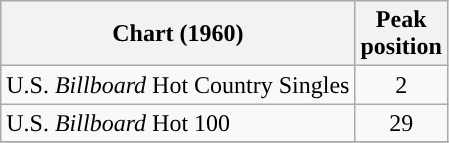<table class="wikitable sortable">
<tr>
<th align="left">Chart (1960)</th>
<th align="center">Peak<br>position</th>
</tr>
<tr>
<td align="left">U.S. <em>Billboard</em> Hot Country Singles</td>
<td align="center">2</td>
</tr>
<tr>
<td align="left">U.S. <em>Billboard</em> Hot 100</td>
<td align="center">29</td>
</tr>
<tr>
</tr>
</table>
